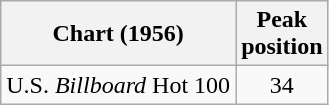<table class="wikitable sortable">
<tr>
<th align="left">Chart (1956)</th>
<th align="center">Peak<br>position</th>
</tr>
<tr>
<td align="left">U.S. <em>Billboard</em> Hot 100</td>
<td align="center">34</td>
</tr>
</table>
